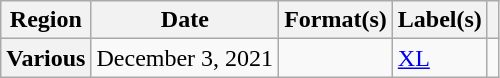<table class="wikitable plainrowheaders">
<tr>
<th scope="col">Region</th>
<th scope="col">Date</th>
<th scope="col">Format(s)</th>
<th scope="col">Label(s)</th>
<th scope="col"></th>
</tr>
<tr>
<th scope="row">Various</th>
<td>December 3, 2021</td>
<td></td>
<td><a href='#'>XL</a></td>
<td align="center"></td>
</tr>
</table>
